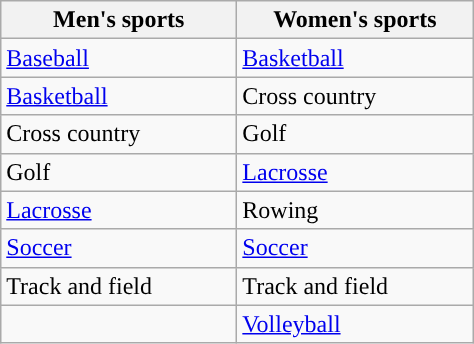<table class="wikitable"; style= "text-align: ">
<tr>
<th width=150px>Men's sports</th>
<th width=150px>Women's sports</th>
</tr>
<tr>
<td><a href='#'>Baseball</a></td>
<td><a href='#'>Basketball</a></td>
</tr>
<tr>
<td><a href='#'>Basketball</a></td>
<td>Cross country</td>
</tr>
<tr>
<td>Cross country</td>
<td>Golf</td>
</tr>
<tr>
<td>Golf</td>
<td><a href='#'>Lacrosse</a></td>
</tr>
<tr>
<td><a href='#'>Lacrosse</a></td>
<td>Rowing</td>
</tr>
<tr>
<td><a href='#'>Soccer</a></td>
<td><a href='#'>Soccer</a></td>
</tr>
<tr>
<td>Track and field</td>
<td>Track and field</td>
</tr>
<tr>
<td></td>
<td><a href='#'>Volleyball</a></td>
</tr>
</table>
